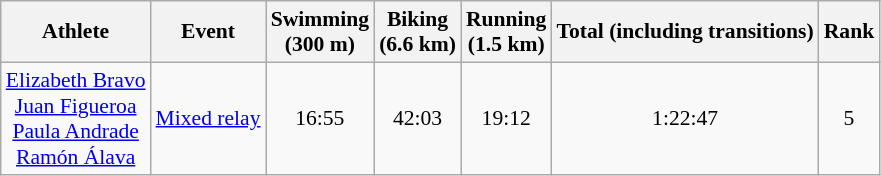<table class=wikitable style=font-size:90%;text-align:center>
<tr>
<th>Athlete</th>
<th>Event</th>
<th>Swimming<br><span>(300 m)</span></th>
<th>Biking<br><span>(6.6 km)</span></th>
<th>Running<br><span>(1.5 km)</span></th>
<th>Total (including transitions)</th>
<th>Rank</th>
</tr>
<tr>
<td><a href='#'>Elizabeth Bravo</a><br><a href='#'>Juan Figueroa</a><br><a href='#'>Paula Andrade</a><br><a href='#'>Ramón Álava</a></td>
<td><a href='#'>Mixed relay</a></td>
<td align="center">16:55</td>
<td align="center">42:03</td>
<td align="center">19:12</td>
<td align="center">1:22:47</td>
<td>5</td>
</tr>
</table>
